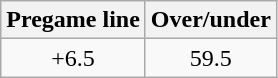<table class="wikitable" style="margin-left: auto; margin-right: auto; border: none; display: inline-table;">
<tr align="center">
<th style=>Pregame line</th>
<th style=>Over/under</th>
</tr>
<tr align="center">
<td>+6.5</td>
<td>59.5</td>
</tr>
</table>
